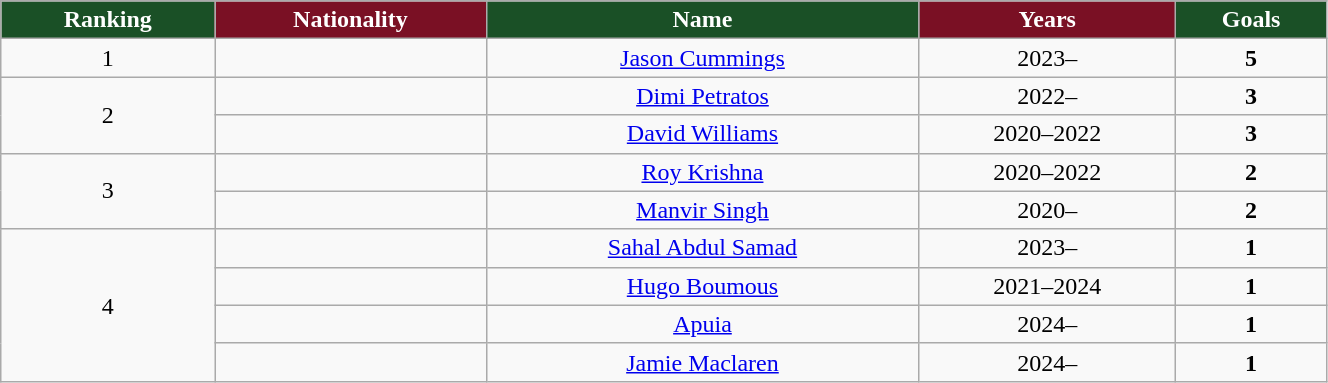<table class="wikitable sortable" style=text-align:center;width:70%>
<tr>
<th style="background:#1A5026; color:white; text-align:center;">Ranking</th>
<th style="background:#7A1024; color:white; text-align:center;">Nationality</th>
<th style="background:#1A5026; color:white; text-align:center;">Name</th>
<th style="background:#7A1024; color:white; text-align:center;">Years</th>
<th style="background:#1A5026; color:white; text-align:center;">Goals</th>
</tr>
<tr>
<td>1</td>
<td align=left></td>
<td><a href='#'>Jason Cummings</a></td>
<td>2023–</td>
<td><strong>5</strong></td>
</tr>
<tr>
<td rowspan=2>2</td>
<td align=left></td>
<td><a href='#'>Dimi Petratos</a></td>
<td>2022–</td>
<td><strong>3</strong></td>
</tr>
<tr>
<td align=left></td>
<td><a href='#'>David Williams</a></td>
<td>2020–2022</td>
<td><strong>3</strong></td>
</tr>
<tr>
<td rowspan=2>3</td>
<td align=left></td>
<td><a href='#'>Roy Krishna</a></td>
<td>2020–2022</td>
<td><strong>2</strong></td>
</tr>
<tr>
<td align=left></td>
<td><a href='#'>Manvir Singh</a></td>
<td>2020–</td>
<td><strong>2</strong></td>
</tr>
<tr>
<td rowspan=4>4</td>
<td align=left></td>
<td><a href='#'>Sahal Abdul Samad</a></td>
<td>2023–</td>
<td><strong>1</strong></td>
</tr>
<tr>
<td align=left></td>
<td><a href='#'>Hugo Boumous</a></td>
<td>2021–2024</td>
<td><strong>1</strong></td>
</tr>
<tr>
<td align=left></td>
<td><a href='#'>Apuia</a></td>
<td>2024–</td>
<td><strong>1</strong></td>
</tr>
<tr>
<td align=left></td>
<td><a href='#'>Jamie Maclaren</a></td>
<td>2024–</td>
<td><strong>1</strong></td>
</tr>
</table>
